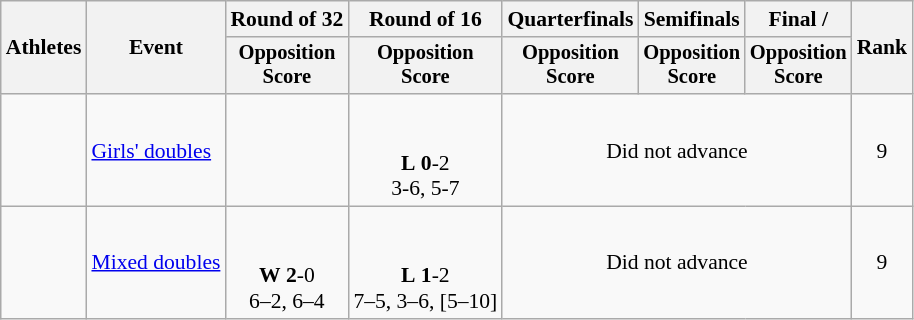<table class=wikitable style="font-size:90%">
<tr>
<th rowspan="2">Athletes</th>
<th rowspan="2">Event</th>
<th>Round of 32</th>
<th>Round of 16</th>
<th>Quarterfinals</th>
<th>Semifinals</th>
<th>Final / </th>
<th rowspan=2>Rank</th>
</tr>
<tr style="font-size:95%">
<th>Opposition<br>Score</th>
<th>Opposition<br>Score</th>
<th>Opposition<br>Score</th>
<th>Opposition<br>Score</th>
<th>Opposition<br>Score</th>
</tr>
<tr align=center>
<td align=left><br></td>
<td align=left><a href='#'>Girls' doubles</a></td>
<td></td>
<td><br><br><strong>L</strong> <strong>0</strong>-2 <br> 3-6, 5-7</td>
<td colspan=3>Did not advance</td>
<td>9</td>
</tr>
<tr align=center>
<td align=left><br></td>
<td align=left><a href='#'>Mixed doubles</a></td>
<td><br><br><strong>W</strong> <strong>2</strong>-0 <br> 6–2, 6–4</td>
<td><br><br><strong>L</strong> <strong>1</strong>-2 <br> 7–5, 3–6, [5–10]</td>
<td colspan=3>Did not advance</td>
<td>9</td>
</tr>
</table>
